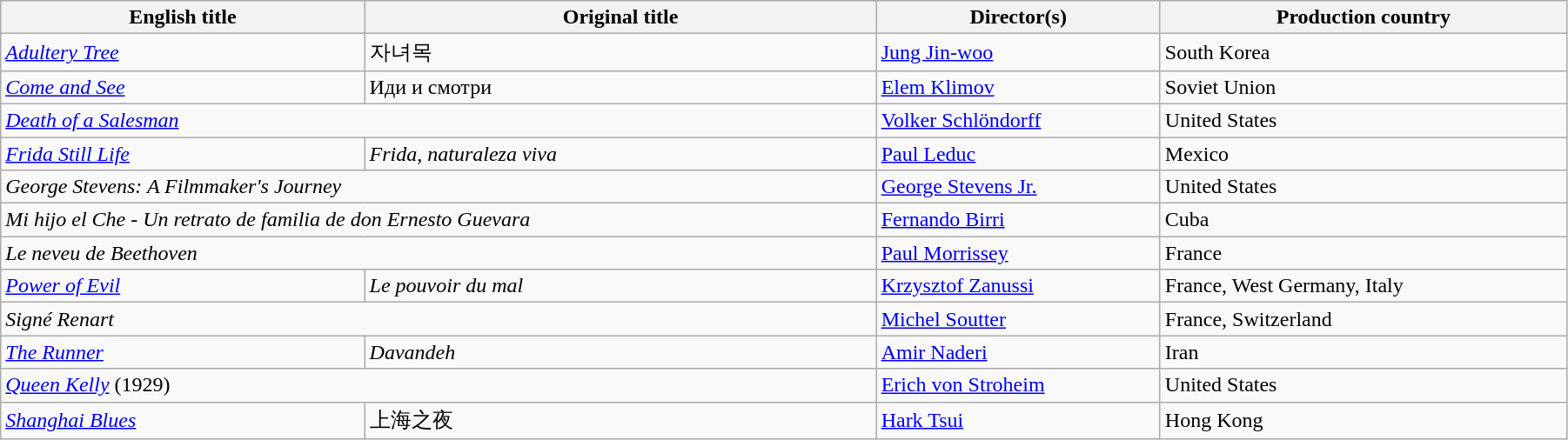<table class="wikitable" width="95%">
<tr>
<th>English title</th>
<th>Original title</th>
<th>Director(s)</th>
<th>Production country</th>
</tr>
<tr>
<td><em><a href='#'>Adultery Tree</a></em></td>
<td>자녀목</td>
<td><a href='#'>Jung Jin-woo</a></td>
<td>South Korea</td>
</tr>
<tr>
<td><em><a href='#'>Come and See</a></em></td>
<td>Иди и смотри</td>
<td><a href='#'>Elem Klimov</a></td>
<td>Soviet Union</td>
</tr>
<tr>
<td colspan=2><em><a href='#'>Death of a Salesman</a> </em></td>
<td><a href='#'>Volker Schlöndorff</a></td>
<td>United States</td>
</tr>
<tr>
<td><em><a href='#'>Frida Still Life</a></em></td>
<td><em>Frida, naturaleza viva</em></td>
<td><a href='#'>Paul Leduc</a></td>
<td>Mexico</td>
</tr>
<tr>
<td colspan=2><em>George Stevens: A Filmmaker's Journey</em></td>
<td><a href='#'>George Stevens Jr.</a></td>
<td>United States</td>
</tr>
<tr>
<td colspan=2><em>Mi hijo el Che - Un retrato de familia de don Ernesto Guevara</em></td>
<td><a href='#'>Fernando Birri</a></td>
<td>Cuba</td>
</tr>
<tr>
<td colspan=2><em>Le neveu de Beethoven</em></td>
<td><a href='#'>Paul Morrissey</a></td>
<td>France</td>
</tr>
<tr>
<td><em><a href='#'>Power of Evil</a></em></td>
<td><em>Le pouvoir du mal</em></td>
<td><a href='#'>Krzysztof Zanussi</a></td>
<td>France, West Germany, Italy</td>
</tr>
<tr>
<td colspan=2><em>Signé Renart</em></td>
<td><a href='#'>Michel Soutter</a></td>
<td>France, Switzerland</td>
</tr>
<tr>
<td><em><a href='#'>The Runner</a></em></td>
<td><em>Davandeh</em></td>
<td><a href='#'>Amir Naderi</a></td>
<td>Iran</td>
</tr>
<tr>
<td colspan=2><em><a href='#'>Queen Kelly</a></em> (1929)</td>
<td><a href='#'>Erich von Stroheim</a></td>
<td>United States</td>
</tr>
<tr>
<td><em><a href='#'>Shanghai Blues</a></em></td>
<td>上海之夜</td>
<td><a href='#'>Hark Tsui</a></td>
<td>Hong Kong</td>
</tr>
</table>
